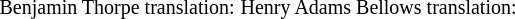<table>
<tr>
<td><br><small>Benjamin Thorpe translation:</small></td>
<td><br><small>Henry Adams Bellows translation:</small></td>
<td></td>
</tr>
</table>
